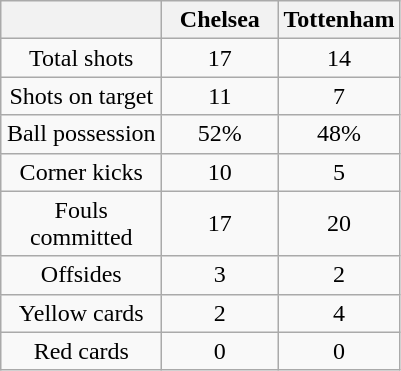<table class="wikitable" style="text-align:center">
<tr>
<th width=100></th>
<th width=70>Chelsea</th>
<th width=70>Tottenham</th>
</tr>
<tr>
<td>Total shots</td>
<td>17</td>
<td>14</td>
</tr>
<tr>
<td>Shots on target</td>
<td>11</td>
<td>7</td>
</tr>
<tr>
<td>Ball possession</td>
<td>52%</td>
<td>48%</td>
</tr>
<tr>
<td>Corner kicks</td>
<td>10</td>
<td>5</td>
</tr>
<tr>
<td>Fouls committed</td>
<td>17</td>
<td>20</td>
</tr>
<tr>
<td>Offsides</td>
<td>3</td>
<td>2</td>
</tr>
<tr>
<td>Yellow cards</td>
<td>2</td>
<td>4</td>
</tr>
<tr>
<td>Red cards</td>
<td>0</td>
<td>0</td>
</tr>
</table>
